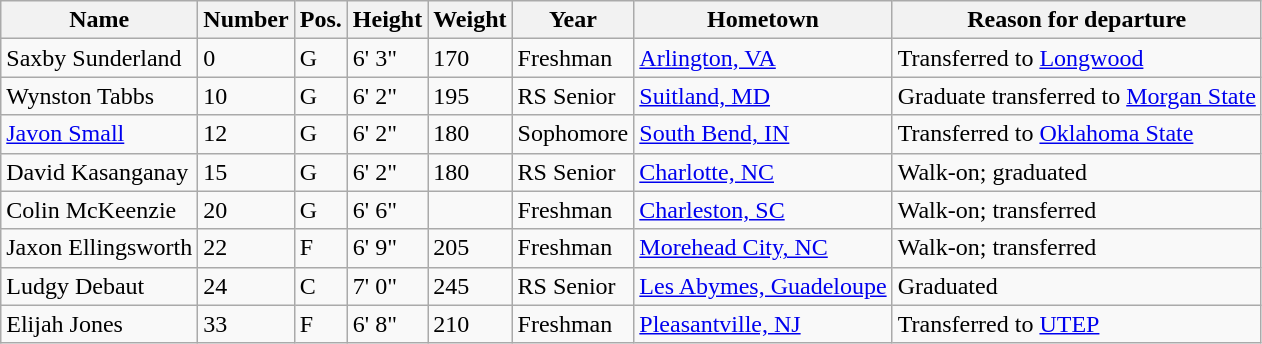<table class="wikitable sortable" border="1">
<tr>
<th>Name</th>
<th>Number</th>
<th>Pos.</th>
<th>Height</th>
<th>Weight</th>
<th>Year</th>
<th>Hometown</th>
<th class="unsortable">Reason for departure</th>
</tr>
<tr>
<td>Saxby Sunderland</td>
<td>0</td>
<td>G</td>
<td>6' 3"</td>
<td>170</td>
<td>Freshman</td>
<td><a href='#'>Arlington, VA</a></td>
<td>Transferred to <a href='#'>Longwood</a></td>
</tr>
<tr>
<td>Wynston Tabbs</td>
<td>10</td>
<td>G</td>
<td>6' 2"</td>
<td>195</td>
<td>RS Senior</td>
<td><a href='#'>Suitland, MD</a></td>
<td>Graduate transferred to <a href='#'>Morgan State</a></td>
</tr>
<tr>
<td><a href='#'>Javon Small</a></td>
<td>12</td>
<td>G</td>
<td>6' 2"</td>
<td>180</td>
<td>Sophomore</td>
<td><a href='#'>South Bend, IN</a></td>
<td>Transferred to <a href='#'>Oklahoma State</a></td>
</tr>
<tr>
<td>David Kasanganay</td>
<td>15</td>
<td>G</td>
<td>6' 2"</td>
<td>180</td>
<td>RS Senior</td>
<td><a href='#'>Charlotte, NC</a></td>
<td>Walk-on; graduated</td>
</tr>
<tr>
<td>Colin McKeenzie</td>
<td>20</td>
<td>G</td>
<td>6' 6"</td>
<td></td>
<td>Freshman</td>
<td><a href='#'>Charleston, SC</a></td>
<td>Walk-on; transferred</td>
</tr>
<tr>
<td>Jaxon Ellingsworth</td>
<td>22</td>
<td>F</td>
<td>6' 9"</td>
<td>205</td>
<td>Freshman</td>
<td><a href='#'>Morehead City, NC</a></td>
<td>Walk-on; transferred</td>
</tr>
<tr>
<td>Ludgy Debaut</td>
<td>24</td>
<td>C</td>
<td>7' 0"</td>
<td>245</td>
<td>RS Senior</td>
<td><a href='#'>Les Abymes, Guadeloupe</a></td>
<td>Graduated</td>
</tr>
<tr>
<td>Elijah Jones</td>
<td>33</td>
<td>F</td>
<td>6' 8"</td>
<td>210</td>
<td>Freshman</td>
<td><a href='#'>Pleasantville, NJ</a></td>
<td>Transferred to <a href='#'>UTEP</a></td>
</tr>
</table>
